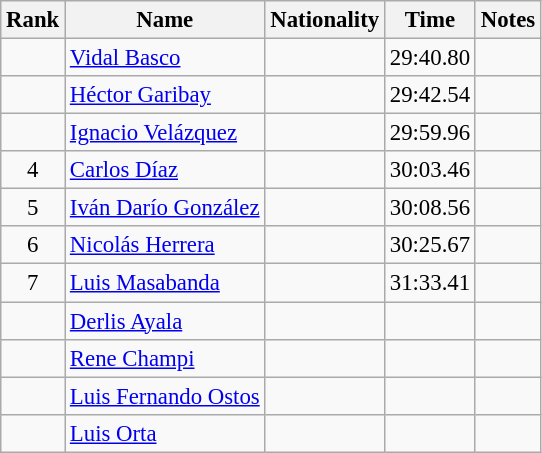<table class="wikitable sortable" style="text-align:center;font-size:95%">
<tr>
<th>Rank</th>
<th>Name</th>
<th>Nationality</th>
<th>Time</th>
<th>Notes</th>
</tr>
<tr>
<td></td>
<td align=left><a href='#'>Vidal Basco</a></td>
<td align=left></td>
<td>29:40.80</td>
<td></td>
</tr>
<tr>
<td></td>
<td align=left><a href='#'>Héctor Garibay</a></td>
<td align=left></td>
<td>29:42.54</td>
<td></td>
</tr>
<tr>
<td></td>
<td align=left><a href='#'>Ignacio Velázquez</a></td>
<td align=left></td>
<td>29:59.96</td>
<td></td>
</tr>
<tr>
<td>4</td>
<td align=left><a href='#'>Carlos Díaz</a></td>
<td align=left></td>
<td>30:03.46</td>
<td></td>
</tr>
<tr>
<td>5</td>
<td align=left><a href='#'>Iván Darío González</a></td>
<td align=left></td>
<td>30:08.56</td>
<td></td>
</tr>
<tr>
<td>6</td>
<td align=left><a href='#'>Nicolás Herrera</a></td>
<td align=left></td>
<td>30:25.67</td>
<td></td>
</tr>
<tr>
<td>7</td>
<td align=left><a href='#'>Luis Masabanda</a></td>
<td align=left></td>
<td>31:33.41</td>
<td></td>
</tr>
<tr>
<td></td>
<td align=left><a href='#'>Derlis Ayala</a></td>
<td align=left></td>
<td></td>
<td></td>
</tr>
<tr>
<td></td>
<td align=left><a href='#'>Rene Champi</a></td>
<td align=left></td>
<td></td>
<td></td>
</tr>
<tr>
<td></td>
<td align=left><a href='#'>Luis Fernando Ostos</a></td>
<td align=left></td>
<td></td>
<td></td>
</tr>
<tr>
<td></td>
<td align=left><a href='#'>Luis Orta</a></td>
<td align=left></td>
<td></td>
<td></td>
</tr>
</table>
